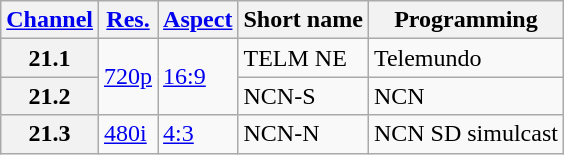<table class="wikitable">
<tr>
<th scope="col"><a href='#'>Channel</a></th>
<th scope="col"><a href='#'>Res.</a></th>
<th scope="col"><a href='#'>Aspect</a></th>
<th scope="col">Short name</th>
<th scope="col">Programming</th>
</tr>
<tr>
<th scope="row">21.1</th>
<td rowspan="2"><a href='#'>720p</a></td>
<td rowspan="2"><a href='#'>16:9</a></td>
<td>TELM NE</td>
<td>Telemundo</td>
</tr>
<tr>
<th scope="row">21.2</th>
<td>NCN-S</td>
<td>NCN</td>
</tr>
<tr>
<th scope="row">21.3</th>
<td><a href='#'>480i</a></td>
<td><a href='#'>4:3</a></td>
<td>NCN-N</td>
<td>NCN SD simulcast</td>
</tr>
</table>
